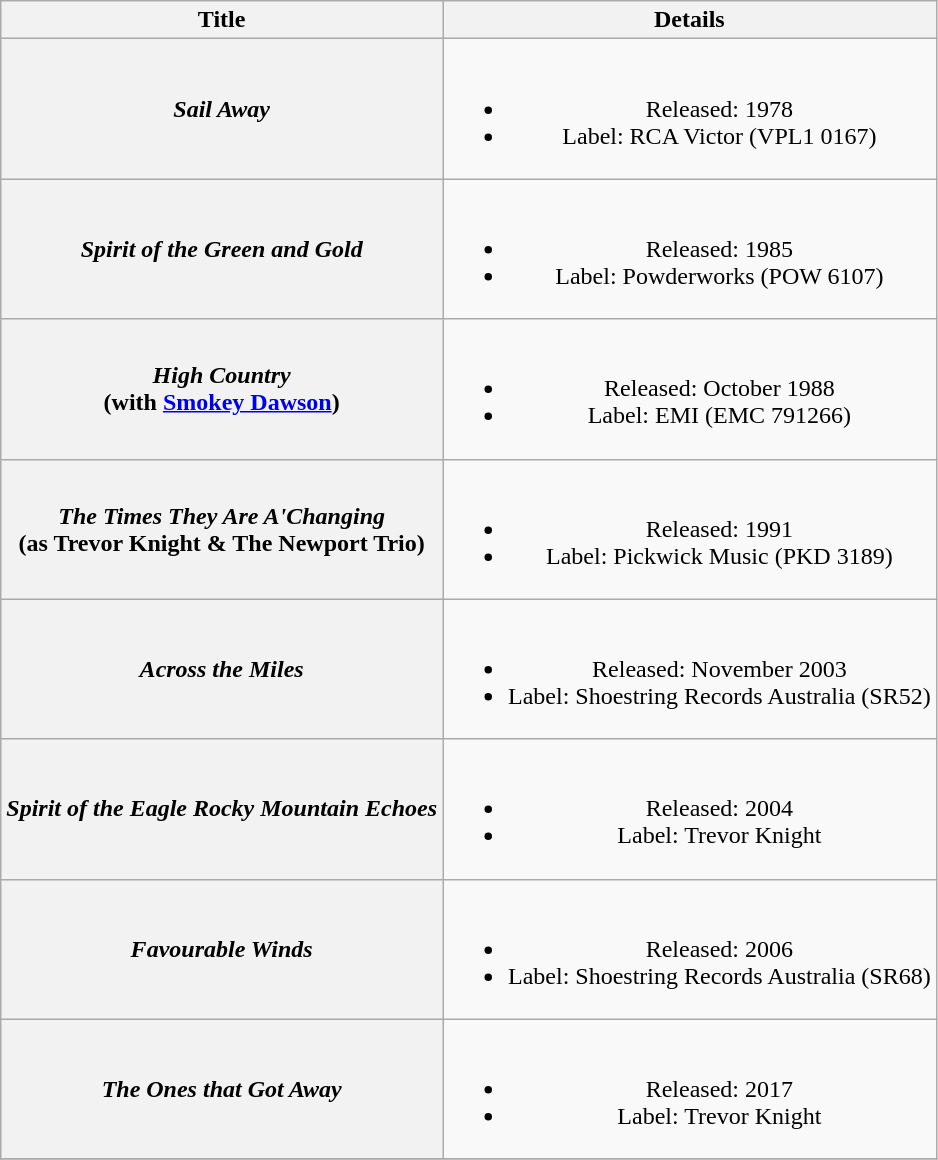<table class="wikitable plainrowheaders" style="text-align:center;" border="1">
<tr>
<th>Title</th>
<th>Details</th>
</tr>
<tr>
<th scope="row"><em>Sail Away</em></th>
<td><br><ul><li>Released: 1978</li><li>Label: RCA Victor (VPL1 0167)</li></ul></td>
</tr>
<tr>
<th scope="row"><em>Spirit of the Green and Gold</em></th>
<td><br><ul><li>Released: 1985</li><li>Label: Powderworks (POW 6107)</li></ul></td>
</tr>
<tr>
<th scope="row"><em>High Country</em> <br> (with <a href='#'>Smokey Dawson</a>)</th>
<td><br><ul><li>Released: October 1988</li><li>Label: EMI (EMC 791266)</li></ul></td>
</tr>
<tr>
<th scope="row"><em>The Times They Are A'Changing</em> <br> (as Trevor Knight & The Newport Trio)</th>
<td><br><ul><li>Released: 1991</li><li>Label: Pickwick Music (PKD 3189)</li></ul></td>
</tr>
<tr>
<th scope="row"><em>Across the Miles</em></th>
<td><br><ul><li>Released: November 2003</li><li>Label: Shoestring Records Australia (SR52)</li></ul></td>
</tr>
<tr>
<th scope="row"><em>Spirit of the Eagle Rocky Mountain Echoes</em></th>
<td><br><ul><li>Released: 2004</li><li>Label: Trevor Knight</li></ul></td>
</tr>
<tr>
<th scope="row"><em>Favourable Winds</em></th>
<td><br><ul><li>Released: 2006</li><li>Label: Shoestring Records Australia (SR68)</li></ul></td>
</tr>
<tr>
<th scope="row"><em>The Ones that Got Away</em></th>
<td><br><ul><li>Released: 2017</li><li>Label: Trevor Knight</li></ul></td>
</tr>
<tr>
</tr>
</table>
